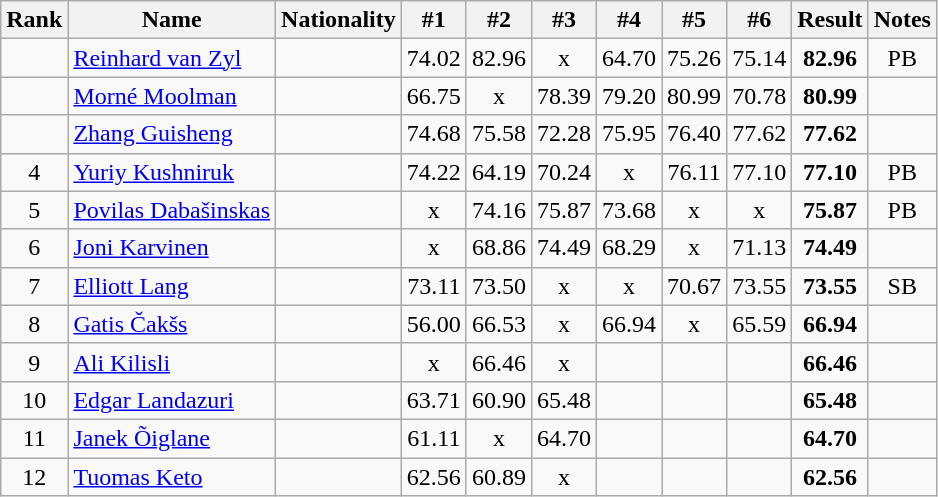<table class="wikitable sortable" style="text-align:center">
<tr>
<th>Rank</th>
<th>Name</th>
<th>Nationality</th>
<th>#1</th>
<th>#2</th>
<th>#3</th>
<th>#4</th>
<th>#5</th>
<th>#6</th>
<th>Result</th>
<th>Notes</th>
</tr>
<tr>
<td></td>
<td align=left><a href='#'>Reinhard van Zyl</a></td>
<td align=left></td>
<td>74.02</td>
<td>82.96</td>
<td>x</td>
<td>64.70</td>
<td>75.26</td>
<td>75.14</td>
<td><strong>82.96</strong></td>
<td>PB</td>
</tr>
<tr>
<td></td>
<td align=left><a href='#'>Morné Moolman</a></td>
<td align=left></td>
<td>66.75</td>
<td>x</td>
<td>78.39</td>
<td>79.20</td>
<td>80.99</td>
<td>70.78</td>
<td><strong>80.99</strong></td>
<td></td>
</tr>
<tr>
<td></td>
<td align=left><a href='#'>Zhang Guisheng</a></td>
<td align=left></td>
<td>74.68</td>
<td>75.58</td>
<td>72.28</td>
<td>75.95</td>
<td>76.40</td>
<td>77.62</td>
<td><strong>77.62</strong></td>
<td></td>
</tr>
<tr>
<td>4</td>
<td align=left><a href='#'>Yuriy Kushniruk</a></td>
<td align=left></td>
<td>74.22</td>
<td>64.19</td>
<td>70.24</td>
<td>x</td>
<td>76.11</td>
<td>77.10</td>
<td><strong>77.10</strong></td>
<td>PB</td>
</tr>
<tr>
<td>5</td>
<td align=left><a href='#'>Povilas Dabašinskas</a></td>
<td align=left></td>
<td>x</td>
<td>74.16</td>
<td>75.87</td>
<td>73.68</td>
<td>x</td>
<td>x</td>
<td><strong>75.87</strong></td>
<td>PB</td>
</tr>
<tr>
<td>6</td>
<td align=left><a href='#'>Joni Karvinen</a></td>
<td align=left></td>
<td>x</td>
<td>68.86</td>
<td>74.49</td>
<td>68.29</td>
<td>x</td>
<td>71.13</td>
<td><strong>74.49</strong></td>
<td></td>
</tr>
<tr>
<td>7</td>
<td align=left><a href='#'>Elliott Lang</a></td>
<td align=left></td>
<td>73.11</td>
<td>73.50</td>
<td>x</td>
<td>x</td>
<td>70.67</td>
<td>73.55</td>
<td><strong>73.55</strong></td>
<td>SB</td>
</tr>
<tr>
<td>8</td>
<td align=left><a href='#'>Gatis Čakšs</a></td>
<td align=left></td>
<td>56.00</td>
<td>66.53</td>
<td>x</td>
<td>66.94</td>
<td>x</td>
<td>65.59</td>
<td><strong> 66.94</strong></td>
<td></td>
</tr>
<tr>
<td>9</td>
<td align=left><a href='#'>Ali Kilisli</a></td>
<td align=left></td>
<td>x</td>
<td>66.46</td>
<td>x</td>
<td></td>
<td></td>
<td></td>
<td><strong>66.46</strong></td>
<td></td>
</tr>
<tr>
<td>10</td>
<td align=left><a href='#'>Edgar Landazuri</a></td>
<td align=left></td>
<td>63.71</td>
<td>60.90</td>
<td>65.48</td>
<td></td>
<td></td>
<td></td>
<td><strong>65.48</strong></td>
<td></td>
</tr>
<tr>
<td>11</td>
<td align=left><a href='#'>Janek Õiglane</a></td>
<td align=left></td>
<td>61.11</td>
<td>x</td>
<td>64.70</td>
<td></td>
<td></td>
<td></td>
<td><strong>64.70</strong></td>
<td></td>
</tr>
<tr>
<td>12</td>
<td align=left><a href='#'>Tuomas Keto</a></td>
<td align=left></td>
<td>62.56</td>
<td>60.89</td>
<td>x</td>
<td></td>
<td></td>
<td></td>
<td><strong>62.56</strong></td>
<td></td>
</tr>
</table>
